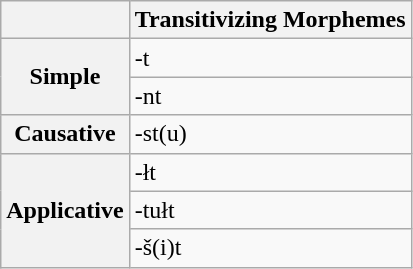<table class="wikitable">
<tr>
<th></th>
<th>Transitivizing Morphemes</th>
</tr>
<tr>
<th rowspan="2">Simple</th>
<td>-t</td>
</tr>
<tr>
<td>-nt</td>
</tr>
<tr>
<th>Causative</th>
<td>-st(u)</td>
</tr>
<tr>
<th rowspan="3">Applicative</th>
<td>-łt</td>
</tr>
<tr>
<td>-tułt</td>
</tr>
<tr>
<td>-š(i)t</td>
</tr>
</table>
